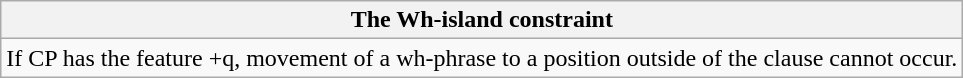<table class="wikitable">
<tr>
<th>The Wh-island constraint</th>
</tr>
<tr>
<td>If CP has the feature +q, movement of a wh-phrase to a position outside of the clause cannot occur.</td>
</tr>
</table>
